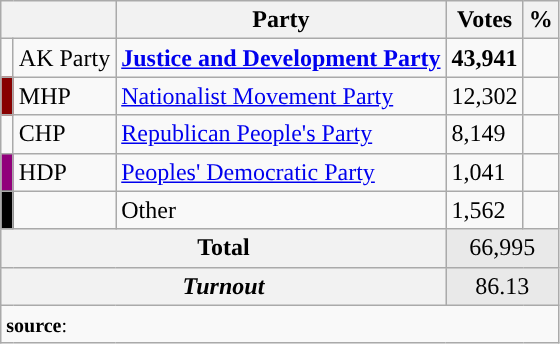<table class="wikitable">
<tr>
<th colspan="2" align="center"></th>
<th align="center">Party</th>
<th align="center">Votes</th>
<th align="center">%</th>
</tr>
<tr align="left">
<td></td>
<td>AK Party</td>
<td><strong><a href='#'>Justice and Development Party</a></strong></td>
<td><strong>43,941</strong></td>
<td><strong></strong></td>
</tr>
<tr align="left">
<td bgcolor="#870000" width="1"></td>
<td>MHP</td>
<td><a href='#'>Nationalist Movement Party</a></td>
<td>12,302</td>
<td></td>
</tr>
<tr align="left">
<td></td>
<td>CHP</td>
<td><a href='#'>Republican People's Party</a></td>
<td>8,149</td>
<td></td>
</tr>
<tr align="left">
<td bgcolor="#91007B" width="1"></td>
<td>HDP</td>
<td><a href='#'>Peoples' Democratic Party</a></td>
<td>1,041</td>
<td></td>
</tr>
<tr align="left">
<td bgcolor=" " width="1"></td>
<td></td>
<td>Other</td>
<td>1,562</td>
<td></td>
</tr>
<tr align="left" style="background-color:#E9E9E9">
<th colspan="3" align="center"><strong>Total</strong></th>
<td colspan="5" align="center">66,995</td>
</tr>
<tr align="left" style="background-color:#E9E9E9">
<th colspan="3" align="center"><em>Turnout</em></th>
<td colspan="5" align="center">86.13</td>
</tr>
<tr>
<td colspan="9" align="left"><small><strong>source</strong>: </small></td>
</tr>
</table>
